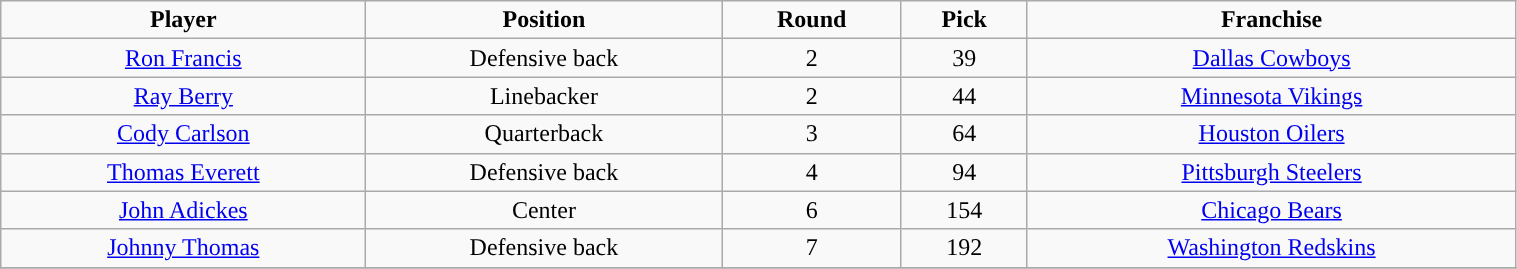<table class="wikitable" width="80%">
<tr align="center">
<td><strong>Player</strong></td>
<td><strong>Position</strong></td>
<td><strong>Round</strong></td>
<td><strong>Pick</strong></td>
<td><strong>Franchise</strong></td>
</tr>
<tr align="center" bgcolor="">
<td><a href='#'>Ron Francis</a></td>
<td>Defensive back</td>
<td>2</td>
<td>39</td>
<td><a href='#'>Dallas Cowboys</a></td>
</tr>
<tr align="center" bgcolor="">
<td><a href='#'>Ray Berry</a></td>
<td>Linebacker</td>
<td>2</td>
<td>44</td>
<td><a href='#'>Minnesota Vikings</a></td>
</tr>
<tr align="center" bgcolor="">
<td><a href='#'>Cody Carlson</a></td>
<td>Quarterback</td>
<td>3</td>
<td>64</td>
<td><a href='#'>Houston Oilers</a></td>
</tr>
<tr align="center" bgcolor="">
<td><a href='#'>Thomas Everett</a></td>
<td>Defensive back</td>
<td>4</td>
<td>94</td>
<td><a href='#'>Pittsburgh Steelers</a></td>
</tr>
<tr align="center" bgcolor="">
<td><a href='#'>John Adickes</a></td>
<td>Center</td>
<td>6</td>
<td>154</td>
<td><a href='#'>Chicago Bears</a></td>
</tr>
<tr align="center" bgcolor="">
<td><a href='#'>Johnny Thomas</a></td>
<td>Defensive back</td>
<td>7</td>
<td>192</td>
<td><a href='#'>Washington Redskins</a></td>
</tr>
<tr align="center" bgcolor="">
</tr>
</table>
